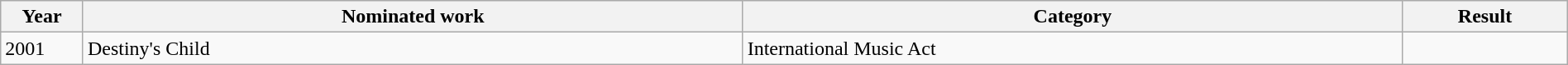<table class="wikitable" width="100%">
<tr>
<th width="5%">Year</th>
<th width="40%">Nominated work</th>
<th width="40%">Category</th>
<th width="10%">Result</th>
</tr>
<tr>
<td>2001</td>
<td>Destiny's Child</td>
<td>International Music Act</td>
<td></td>
</tr>
</table>
